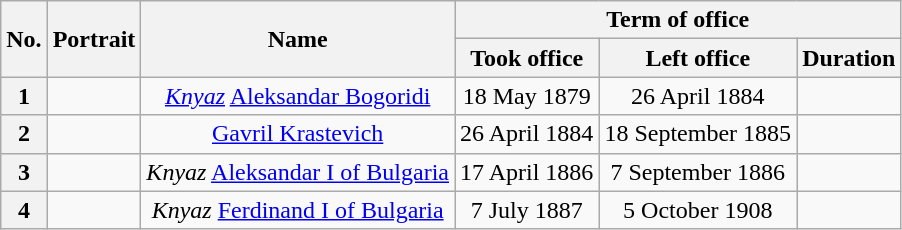<table class="wikitable" style="text-align:center">
<tr>
<th rowspan=2>No.</th>
<th rowspan=2>Portrait</th>
<th rowspan=2>Name<br></th>
<th colspan=3>Term of office</th>
</tr>
<tr>
<th>Took office</th>
<th>Left office</th>
<th>Duration</th>
</tr>
<tr>
<th>1</th>
<td></td>
<td><em><a href='#'>Knyaz</a></em> <a href='#'>Aleksandar Bogoridi</a><br></td>
<td>18 May 1879</td>
<td>26 April 1884</td>
<td></td>
</tr>
<tr>
<th>2</th>
<td></td>
<td><a href='#'>Gavril Krastevich</a><br></td>
<td>26 April 1884</td>
<td>18 September 1885</td>
<td></td>
</tr>
<tr>
<th>3</th>
<td></td>
<td><em>Knyaz</em> <a href='#'>Aleksandar I of Bulgaria</a><br></td>
<td>17 April 1886</td>
<td>7 September 1886</td>
<td></td>
</tr>
<tr>
<th>4</th>
<td></td>
<td><em>Knyaz</em> <a href='#'>Ferdinand I of Bulgaria</a><br></td>
<td>7 July 1887</td>
<td>5 October 1908</td>
<td></td>
</tr>
</table>
